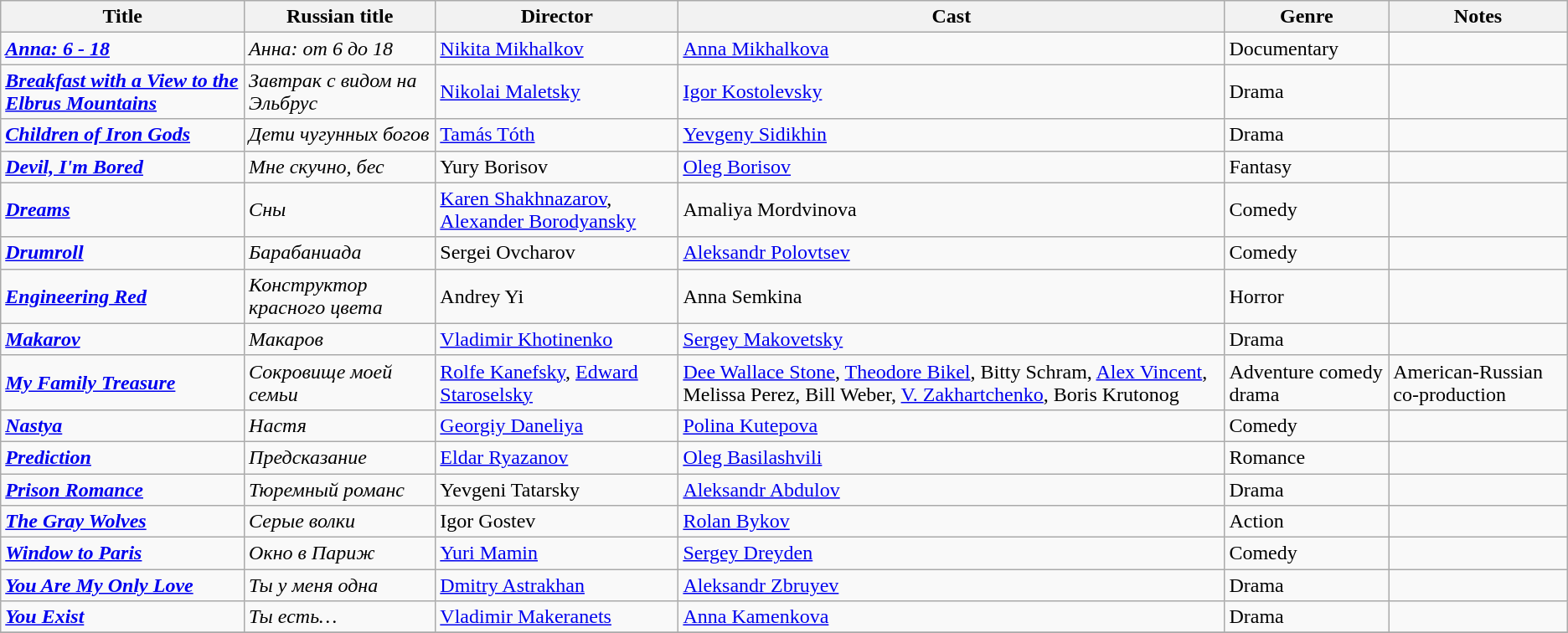<table class="wikitable sortable">
<tr>
<th>Title</th>
<th>Russian title</th>
<th>Director</th>
<th>Cast</th>
<th>Genre</th>
<th>Notes</th>
</tr>
<tr>
<td><strong><em><a href='#'>Anna: 6 - 18</a></em></strong></td>
<td><em>Анна: от 6 до 18</em></td>
<td><a href='#'>Nikita Mikhalkov</a></td>
<td><a href='#'>Anna Mikhalkova</a></td>
<td>Documentary</td>
<td></td>
</tr>
<tr>
<td><strong><em><a href='#'>Breakfast with a View to the Elbrus Mountains</a></em></strong></td>
<td><em>Завтрак с видом на Эльбрус</em></td>
<td><a href='#'>Nikolai Maletsky</a></td>
<td><a href='#'>Igor Kostolevsky</a></td>
<td>Drama</td>
<td></td>
</tr>
<tr>
<td><strong><em><a href='#'>Children of Iron Gods</a></em></strong></td>
<td><em>Дети чугунных богов</em></td>
<td><a href='#'>Tamás Tóth</a></td>
<td><a href='#'>Yevgeny Sidikhin</a></td>
<td>Drama</td>
<td></td>
</tr>
<tr>
<td><strong><em><a href='#'>Devil, I'm Bored</a></em></strong></td>
<td><em>Мне скучно, бес</em></td>
<td>Yury Borisov</td>
<td><a href='#'>Oleg Borisov</a></td>
<td>Fantasy</td>
<td></td>
</tr>
<tr>
<td><strong><em><a href='#'>Dreams</a></em></strong></td>
<td><em>Сны</em></td>
<td><a href='#'>Karen Shakhnazarov</a>, <a href='#'>Alexander Borodyansky</a></td>
<td>Amaliya Mordvinova</td>
<td>Comedy</td>
<td></td>
</tr>
<tr>
<td><strong><em><a href='#'>Drumroll</a></em></strong></td>
<td><em>Барабаниада</em></td>
<td>Sergei Ovcharov</td>
<td><a href='#'>Aleksandr Polovtsev</a></td>
<td>Comedy</td>
<td></td>
</tr>
<tr>
<td><strong><em><a href='#'>Engineering Red</a></em></strong></td>
<td><em>Конструктор красного цвета</em></td>
<td>Andrey Yi</td>
<td>Anna Semkina</td>
<td>Horror</td>
<td></td>
</tr>
<tr>
<td><strong><em><a href='#'>Makarov</a></em></strong></td>
<td><em>Макаров</em></td>
<td><a href='#'>Vladimir Khotinenko</a></td>
<td><a href='#'>Sergey Makovetsky</a></td>
<td>Drama</td>
<td></td>
</tr>
<tr>
<td><strong><em><a href='#'>My Family Treasure</a></em></strong></td>
<td><em>Сокровище моей семьи</em></td>
<td><a href='#'>Rolfe Kanefsky</a>, <a href='#'>Edward Staroselsky</a></td>
<td><a href='#'>Dee Wallace Stone</a>, <a href='#'>Theodore Bikel</a>, Bitty Schram, <a href='#'>Alex Vincent</a>, Melissa Perez, Bill Weber, <a href='#'>V. Zakhartchenko</a>, Boris Krutonog</td>
<td>Adventure comedy drama</td>
<td>American-Russian co-production</td>
</tr>
<tr>
<td><strong><em><a href='#'>Nastya</a></em></strong></td>
<td><em>Настя</em></td>
<td><a href='#'>Georgiy Daneliya</a></td>
<td><a href='#'>Polina Kutepova</a></td>
<td>Comedy</td>
<td></td>
</tr>
<tr>
<td><strong><em><a href='#'>Prediction</a></em></strong></td>
<td><em>Предсказание</em></td>
<td><a href='#'>Eldar Ryazanov</a></td>
<td><a href='#'>Oleg Basilashvili</a></td>
<td>Romance</td>
<td></td>
</tr>
<tr>
<td><strong><em><a href='#'>Prison Romance</a></em></strong></td>
<td><em>Тюремный романс</em></td>
<td>Yevgeni Tatarsky</td>
<td><a href='#'>Aleksandr Abdulov</a></td>
<td>Drama</td>
<td></td>
</tr>
<tr>
<td><strong><em><a href='#'>The Gray Wolves</a></em></strong></td>
<td><em>Серые волки</em></td>
<td>Igor Gostev</td>
<td><a href='#'>Rolan Bykov</a></td>
<td>Action</td>
<td></td>
</tr>
<tr>
<td><strong><em><a href='#'>Window to Paris</a></em></strong></td>
<td><em>Окно в Париж</em></td>
<td><a href='#'>Yuri Mamin</a></td>
<td><a href='#'>Sergey Dreyden</a></td>
<td>Comedy</td>
<td></td>
</tr>
<tr>
<td><strong><em><a href='#'>You Are My Only Love</a></em></strong></td>
<td><em>Ты у меня одна</em></td>
<td><a href='#'>Dmitry Astrakhan</a></td>
<td><a href='#'>Aleksandr Zbruyev</a></td>
<td>Drama</td>
<td></td>
</tr>
<tr>
<td><strong><em><a href='#'>You Exist</a></em></strong></td>
<td><em>Ты есть…</em></td>
<td><a href='#'>Vladimir Makeranets</a></td>
<td><a href='#'>Anna Kamenkova</a></td>
<td>Drama</td>
<td></td>
</tr>
<tr>
</tr>
</table>
